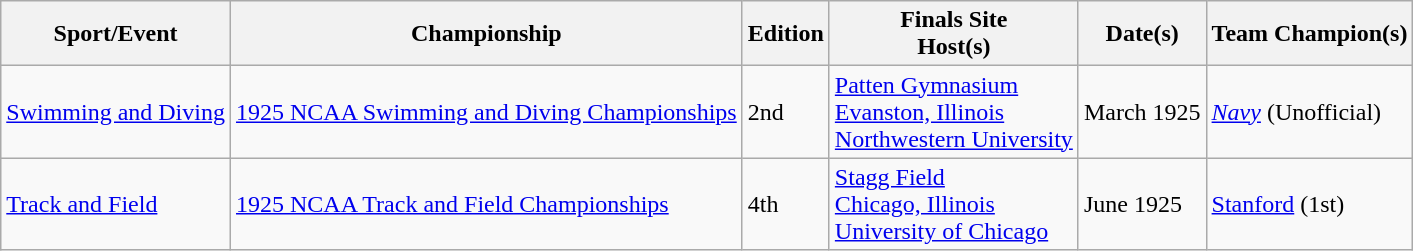<table class="wikitable sortable" style="text-align:left">
<tr>
<th>Sport/Event</th>
<th>Championship</th>
<th>Edition</th>
<th>Finals Site<br>Host(s)</th>
<th>Date(s)</th>
<th>Team Champion(s)</th>
</tr>
<tr>
<td><a href='#'>Swimming and Diving</a></td>
<td><a href='#'>1925 NCAA Swimming and Diving Championships</a></td>
<td>2nd</td>
<td><a href='#'>Patten Gymnasium</a><br><a href='#'>Evanston, Illinois</a><br><a href='#'>Northwestern University</a></td>
<td>March 1925</td>
<td><em><a href='#'>Navy</a></em> (Unofficial)</td>
</tr>
<tr>
<td><a href='#'>Track and Field</a></td>
<td><a href='#'>1925 NCAA Track and Field Championships</a></td>
<td>4th</td>
<td><a href='#'>Stagg Field</a><br><a href='#'>Chicago, Illinois</a><br><a href='#'>University of Chicago</a></td>
<td>June 1925</td>
<td><a href='#'>Stanford</a> (1st)</td>
</tr>
</table>
